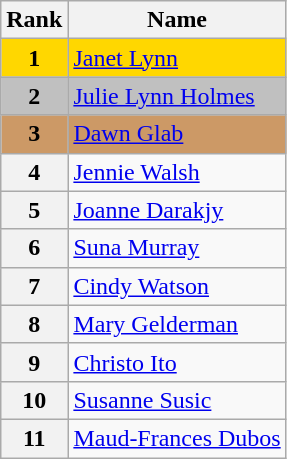<table class="wikitable">
<tr>
<th>Rank</th>
<th>Name</th>
</tr>
<tr bgcolor="gold">
<td align="center"><strong>1</strong></td>
<td><a href='#'>Janet Lynn</a></td>
</tr>
<tr bgcolor="silver">
<td align="center"><strong>2</strong></td>
<td><a href='#'>Julie Lynn Holmes</a></td>
</tr>
<tr bgcolor="cc9966">
<td align="center"><strong>3</strong></td>
<td><a href='#'>Dawn Glab</a></td>
</tr>
<tr>
<th>4</th>
<td><a href='#'>Jennie Walsh</a></td>
</tr>
<tr>
<th>5</th>
<td><a href='#'>Joanne Darakjy</a></td>
</tr>
<tr>
<th>6</th>
<td><a href='#'>Suna Murray</a></td>
</tr>
<tr>
<th>7</th>
<td><a href='#'>Cindy Watson</a></td>
</tr>
<tr>
<th>8</th>
<td><a href='#'>Mary Gelderman</a></td>
</tr>
<tr>
<th>9</th>
<td><a href='#'>Christo Ito</a></td>
</tr>
<tr>
<th>10</th>
<td><a href='#'>Susanne Susic</a></td>
</tr>
<tr>
<th>11</th>
<td><a href='#'>Maud-Frances Dubos</a></td>
</tr>
</table>
